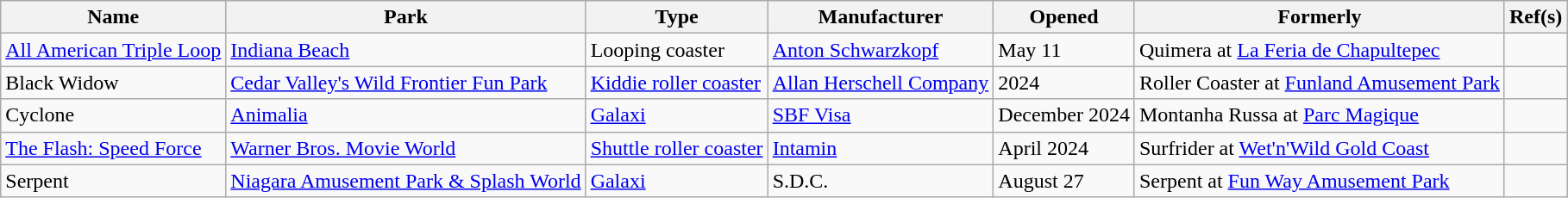<table class="wikitable sortable">
<tr>
<th>Name</th>
<th>Park</th>
<th>Type</th>
<th>Manufacturer</th>
<th>Opened</th>
<th>Formerly</th>
<th class="unsortable">Ref(s)</th>
</tr>
<tr>
<td><a href='#'>All American Triple Loop</a></td>
<td><a href='#'>Indiana Beach</a></td>
<td>Looping coaster</td>
<td><a href='#'>Anton Schwarzkopf</a></td>
<td>May 11</td>
<td>Quimera at <a href='#'>La Feria de Chapultepec</a></td>
<td></td>
</tr>
<tr>
<td>Black Widow</td>
<td><a href='#'>Cedar Valley's Wild Frontier Fun Park</a></td>
<td><a href='#'>Kiddie roller coaster</a></td>
<td><a href='#'>Allan Herschell Company</a></td>
<td>2024</td>
<td>Roller Coaster at <a href='#'>Funland Amusement Park</a></td>
<td></td>
</tr>
<tr>
<td>Cyclone</td>
<td><a href='#'>Animalia</a></td>
<td><a href='#'>Galaxi</a></td>
<td><a href='#'>SBF Visa</a></td>
<td>December 2024</td>
<td>Montanha Russa at <a href='#'>Parc Magique</a></td>
<td></td>
</tr>
<tr>
<td><a href='#'>The Flash: Speed Force</a></td>
<td><a href='#'>Warner Bros. Movie World</a></td>
<td><a href='#'>Shuttle roller coaster</a></td>
<td><a href='#'>Intamin</a></td>
<td>April 2024</td>
<td>Surfrider at <a href='#'>Wet'n'Wild Gold Coast</a></td>
<td></td>
</tr>
<tr>
<td>Serpent</td>
<td><a href='#'>Niagara Amusement Park & Splash World</a></td>
<td><a href='#'>Galaxi</a></td>
<td>S.D.C.</td>
<td>August 27</td>
<td>Serpent at <a href='#'>Fun Way Amusement Park</a></td>
<td></td>
</tr>
</table>
